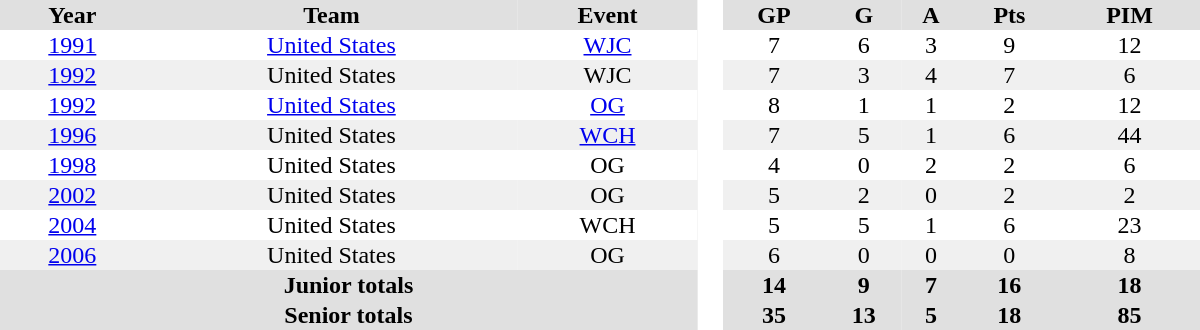<table border="0" cellpadding="1" cellspacing="0" style="text-align:center; width:50em">
<tr ALIGN="center" bgcolor="#e0e0e0">
<th>Year</th>
<th>Team</th>
<th>Event</th>
<th rowspan="99" bgcolor="#ffffff"> </th>
<th>GP</th>
<th>G</th>
<th>A</th>
<th>Pts</th>
<th>PIM</th>
</tr>
<tr>
<td><a href='#'>1991</a></td>
<td><a href='#'>United States</a></td>
<td><a href='#'>WJC</a></td>
<td>7</td>
<td>6</td>
<td>3</td>
<td>9</td>
<td>12</td>
</tr>
<tr bgcolor="#f0f0f0">
<td><a href='#'>1992</a></td>
<td>United States</td>
<td>WJC</td>
<td>7</td>
<td>3</td>
<td>4</td>
<td>7</td>
<td>6</td>
</tr>
<tr>
<td><a href='#'>1992</a></td>
<td><a href='#'>United States</a></td>
<td><a href='#'>OG</a></td>
<td>8</td>
<td>1</td>
<td>1</td>
<td>2</td>
<td>12</td>
</tr>
<tr bgcolor="#f0f0f0">
<td><a href='#'>1996</a></td>
<td>United States</td>
<td><a href='#'>WCH</a></td>
<td>7</td>
<td>5</td>
<td>1</td>
<td>6</td>
<td>44</td>
</tr>
<tr>
<td><a href='#'>1998</a></td>
<td>United States</td>
<td>OG</td>
<td>4</td>
<td>0</td>
<td>2</td>
<td>2</td>
<td>6</td>
</tr>
<tr bgcolor="#f0f0f0">
<td><a href='#'>2002</a></td>
<td>United States</td>
<td>OG</td>
<td>5</td>
<td>2</td>
<td>0</td>
<td>2</td>
<td>2</td>
</tr>
<tr>
<td><a href='#'>2004</a></td>
<td>United States</td>
<td>WCH</td>
<td>5</td>
<td>5</td>
<td>1</td>
<td>6</td>
<td>23</td>
</tr>
<tr bgcolor="#f0f0f0">
<td><a href='#'>2006</a></td>
<td>United States</td>
<td>OG</td>
<td>6</td>
<td>0</td>
<td>0</td>
<td>0</td>
<td>8</td>
</tr>
<tr bgcolor="#e0e0e0">
<th colspan="3">Junior totals</th>
<th>14</th>
<th>9</th>
<th>7</th>
<th>16</th>
<th>18</th>
</tr>
<tr bgcolor="#e0e0e0">
<th colspan=3>Senior totals</th>
<th>35</th>
<th>13</th>
<th>5</th>
<th>18</th>
<th>85</th>
</tr>
</table>
